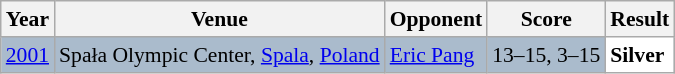<table class="sortable wikitable" style="font-size: 90%;">
<tr>
<th>Year</th>
<th>Venue</th>
<th>Opponent</th>
<th>Score</th>
<th>Result</th>
</tr>
<tr style="background:#AABBCC">
<td align="center"><a href='#'>2001</a></td>
<td align="left">Spała Olympic Center, <a href='#'>Spala</a>, <a href='#'>Poland</a></td>
<td align="left"> <a href='#'>Eric Pang</a></td>
<td align="left">13–15, 3–15</td>
<td style="text-align:left; background:white"> <strong>Silver</strong></td>
</tr>
</table>
